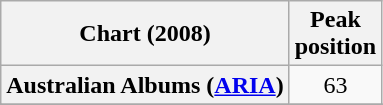<table class="wikitable sortable plainrowheaders">
<tr>
<th>Chart (2008)</th>
<th>Peak<br> position</th>
</tr>
<tr>
<th scope="row">Australian Albums (<a href='#'>ARIA</a>)</th>
<td align="center">63</td>
</tr>
<tr>
</tr>
<tr>
</tr>
<tr>
</tr>
<tr>
</tr>
<tr>
</tr>
<tr>
</tr>
<tr>
</tr>
<tr>
</tr>
<tr>
</tr>
<tr>
</tr>
<tr>
</tr>
<tr>
</tr>
<tr>
</tr>
</table>
